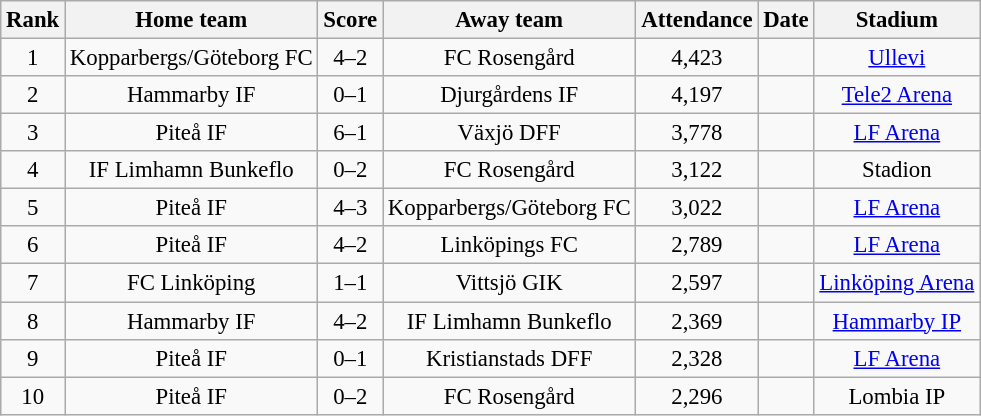<table class="wikitable sortable" style="font-size: 95%;text-align: center;">
<tr>
<th>Rank</th>
<th>Home team</th>
<th>Score</th>
<th>Away team</th>
<th>Attendance</th>
<th>Date</th>
<th>Stadium</th>
</tr>
<tr>
<td>1</td>
<td>Kopparbergs/Göteborg FC</td>
<td>4–2</td>
<td>FC Rosengård</td>
<td>4,423</td>
<td></td>
<td><a href='#'>Ullevi</a></td>
</tr>
<tr>
<td>2</td>
<td>Hammarby IF</td>
<td>0–1</td>
<td>Djurgårdens IF</td>
<td>4,197</td>
<td></td>
<td><a href='#'>Tele2 Arena</a></td>
</tr>
<tr>
<td>3</td>
<td>Piteå IF</td>
<td>6–1</td>
<td>Växjö DFF</td>
<td>3,778</td>
<td></td>
<td><a href='#'>LF Arena</a></td>
</tr>
<tr>
<td>4</td>
<td>IF Limhamn Bunkeflo</td>
<td>0–2</td>
<td>FC Rosengård</td>
<td>3,122</td>
<td></td>
<td>Stadion</td>
</tr>
<tr>
<td>5</td>
<td>Piteå IF</td>
<td>4–3</td>
<td>Kopparbergs/Göteborg FC</td>
<td>3,022</td>
<td></td>
<td><a href='#'>LF Arena</a></td>
</tr>
<tr>
<td>6</td>
<td>Piteå IF</td>
<td>4–2</td>
<td>Linköpings FC</td>
<td>2,789</td>
<td></td>
<td><a href='#'>LF Arena</a></td>
</tr>
<tr>
<td>7</td>
<td>FC Linköping</td>
<td>1–1</td>
<td>Vittsjö GIK</td>
<td>2,597</td>
<td></td>
<td><a href='#'>Linköping Arena</a></td>
</tr>
<tr>
<td>8</td>
<td>Hammarby IF</td>
<td>4–2</td>
<td>IF Limhamn Bunkeflo</td>
<td>2,369</td>
<td></td>
<td><a href='#'>Hammarby IP</a></td>
</tr>
<tr>
<td>9</td>
<td>Piteå IF</td>
<td>0–1</td>
<td>Kristianstads DFF</td>
<td>2,328</td>
<td></td>
<td><a href='#'>LF Arena</a></td>
</tr>
<tr>
<td>10</td>
<td>Piteå IF</td>
<td>0–2</td>
<td>FC Rosengård</td>
<td>2,296</td>
<td></td>
<td>Lombia IP</td>
</tr>
</table>
